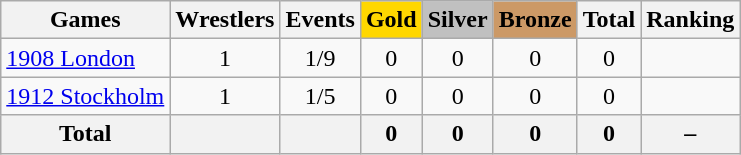<table class="wikitable sortable" style="text-align:center">
<tr>
<th>Games</th>
<th>Wrestlers</th>
<th>Events</th>
<th style="background-color:gold;">Gold</th>
<th style="background-color:silver;">Silver</th>
<th style="background-color:#c96;">Bronze</th>
<th>Total</th>
<th>Ranking</th>
</tr>
<tr>
<td align=left><a href='#'>1908 London</a></td>
<td>1</td>
<td>1/9</td>
<td>0</td>
<td>0</td>
<td>0</td>
<td>0</td>
<td></td>
</tr>
<tr align=center>
<td align=left><a href='#'>1912 Stockholm</a></td>
<td>1</td>
<td>1/5</td>
<td>0</td>
<td>0</td>
<td>0</td>
<td>0</td>
<td></td>
</tr>
<tr>
<th>Total</th>
<th></th>
<th></th>
<th>0</th>
<th>0</th>
<th>0</th>
<th>0</th>
<th>–</th>
</tr>
</table>
